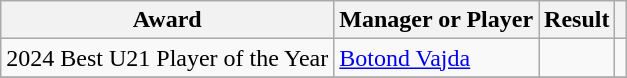<table class="wikitable" style="text-align:center;">
<tr>
<th>Award</th>
<th>Manager or Player</th>
<th>Result</th>
<th></th>
</tr>
<tr>
<td rowspan="1" style="text-align:left;">2024 Best U21 Player of the Year</td>
<td style="text-align:left;"> <a href='#'>Botond Vajda</a></td>
<td></td>
<td rowspan="1"></td>
</tr>
<tr>
</tr>
</table>
